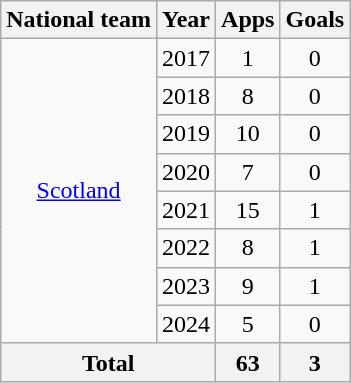<table class=wikitable style="text-align: center">
<tr>
<th>National team</th>
<th>Year</th>
<th>Apps</th>
<th>Goals</th>
</tr>
<tr>
<td rowspan="8"><a href='#'>Scotland</a></td>
<td>2017</td>
<td>1</td>
<td>0</td>
</tr>
<tr>
<td>2018</td>
<td>8</td>
<td>0</td>
</tr>
<tr>
<td>2019</td>
<td>10</td>
<td>0</td>
</tr>
<tr>
<td>2020</td>
<td>7</td>
<td>0</td>
</tr>
<tr>
<td>2021</td>
<td>15</td>
<td>1</td>
</tr>
<tr>
<td>2022</td>
<td>8</td>
<td>1</td>
</tr>
<tr>
<td>2023</td>
<td>9</td>
<td>1</td>
</tr>
<tr>
<td>2024</td>
<td>5</td>
<td>0</td>
</tr>
<tr>
<th colspan="2">Total</th>
<th>63</th>
<th>3</th>
</tr>
</table>
